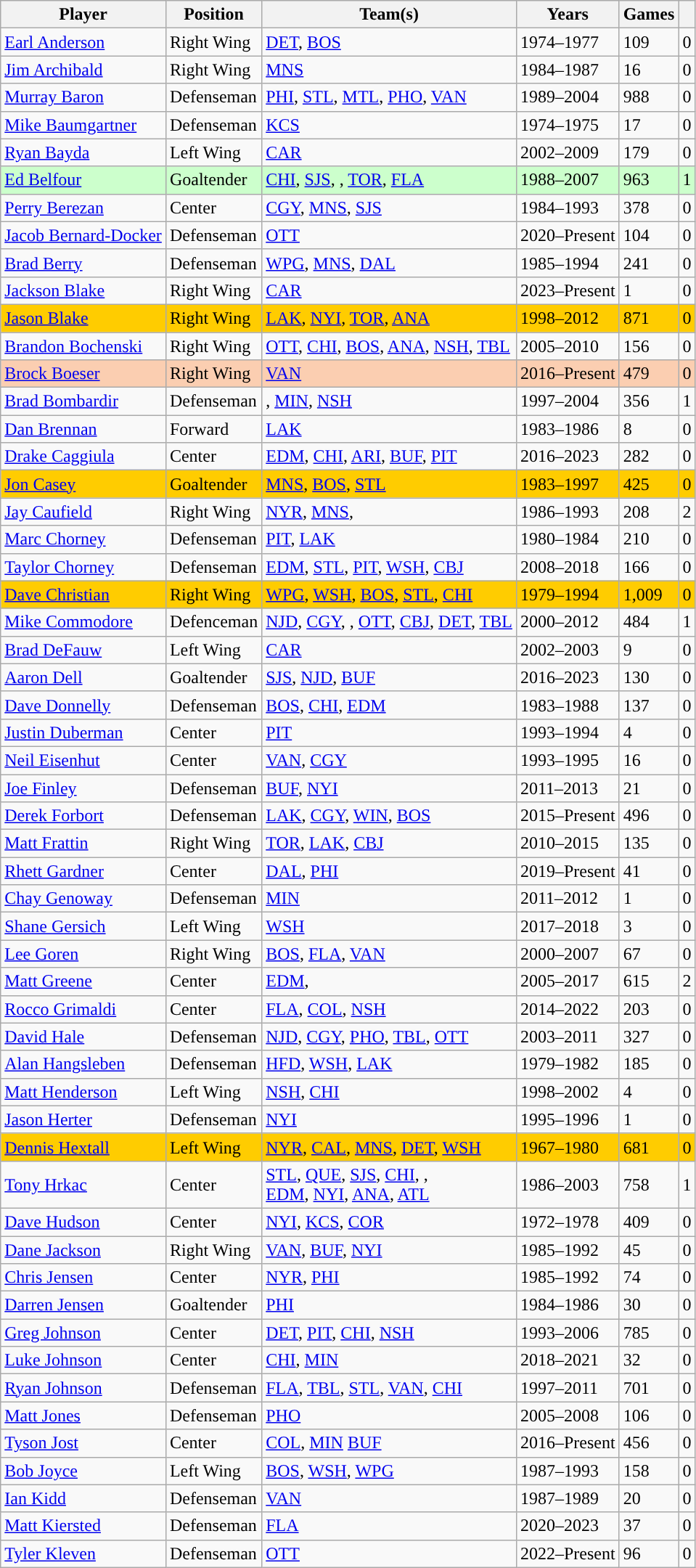<table class="wikitable sortable">
<tr>
<th>Player</th>
<th>Position</th>
<th>Team(s)</th>
<th>Years</th>
<th>Games</th>
<th><a href='#'></a></th>
</tr>
<tr>
<td><a href='#'>Earl Anderson</a></td>
<td>Right Wing</td>
<td><a href='#'>DET</a>, <a href='#'>BOS</a></td>
<td>1974–1977</td>
<td>109</td>
<td>0</td>
</tr>
<tr>
<td><a href='#'>Jim Archibald</a></td>
<td>Right Wing</td>
<td><a href='#'>MNS</a></td>
<td>1984–1987</td>
<td>16</td>
<td>0</td>
</tr>
<tr>
<td><a href='#'>Murray Baron</a></td>
<td>Defenseman</td>
<td><a href='#'>PHI</a>, <a href='#'>STL</a>, <a href='#'>MTL</a>, <a href='#'>PHO</a>, <a href='#'>VAN</a></td>
<td>1989–2004</td>
<td>988</td>
<td>0</td>
</tr>
<tr>
<td><a href='#'>Mike Baumgartner</a></td>
<td>Defenseman</td>
<td><a href='#'>KCS</a></td>
<td>1974–1975</td>
<td>17</td>
<td>0</td>
</tr>
<tr>
<td><a href='#'>Ryan Bayda</a></td>
<td>Left Wing</td>
<td><a href='#'>CAR</a></td>
<td>2002–2009</td>
<td>179</td>
<td>0</td>
</tr>
<tr bgcolor=#CCFFCC>
<td><a href='#'>Ed Belfour</a></td>
<td>Goaltender</td>
<td><a href='#'>CHI</a>, <a href='#'>SJS</a>, <span><strong></strong></span>, <a href='#'>TOR</a>, <a href='#'>FLA</a></td>
<td>1988–2007</td>
<td>963</td>
<td>1</td>
</tr>
<tr>
<td><a href='#'>Perry Berezan</a></td>
<td>Center</td>
<td><a href='#'>CGY</a>, <a href='#'>MNS</a>, <a href='#'>SJS</a></td>
<td>1984–1993</td>
<td>378</td>
<td>0</td>
</tr>
<tr>
<td><a href='#'>Jacob Bernard-Docker</a></td>
<td>Defenseman</td>
<td><a href='#'>OTT</a></td>
<td>2020–Present</td>
<td>104</td>
<td>0</td>
</tr>
<tr>
<td><a href='#'>Brad Berry</a></td>
<td>Defenseman</td>
<td><a href='#'>WPG</a>, <a href='#'>MNS</a>, <a href='#'>DAL</a></td>
<td>1985–1994</td>
<td>241</td>
<td>0</td>
</tr>
<tr>
<td><a href='#'>Jackson Blake</a></td>
<td>Right Wing</td>
<td><a href='#'>CAR</a></td>
<td>2023–Present</td>
<td>1</td>
<td>0</td>
</tr>
<tr bgcolor=FFCC00>
<td><a href='#'>Jason Blake</a></td>
<td>Right Wing</td>
<td><a href='#'>LAK</a>, <a href='#'>NYI</a>, <a href='#'>TOR</a>, <a href='#'>ANA</a></td>
<td>1998–2012</td>
<td>871</td>
<td>0</td>
</tr>
<tr>
<td><a href='#'>Brandon Bochenski</a></td>
<td>Right Wing</td>
<td><a href='#'>OTT</a>, <a href='#'>CHI</a>, <a href='#'>BOS</a>, <a href='#'>ANA</a>, <a href='#'>NSH</a>, <a href='#'>TBL</a></td>
<td>2005–2010</td>
<td>156</td>
<td>0</td>
</tr>
<tr bgcolor=FBCEB1>
<td><a href='#'>Brock Boeser</a></td>
<td>Right Wing</td>
<td><a href='#'>VAN</a></td>
<td>2016–Present</td>
<td>479</td>
<td>0</td>
</tr>
<tr>
<td><a href='#'>Brad Bombardir</a></td>
<td>Defenseman</td>
<td><span><strong></strong></span>, <a href='#'>MIN</a>, <a href='#'>NSH</a></td>
<td>1997–2004</td>
<td>356</td>
<td>1</td>
</tr>
<tr>
<td><a href='#'>Dan Brennan</a></td>
<td>Forward</td>
<td><a href='#'>LAK</a></td>
<td>1983–1986</td>
<td>8</td>
<td>0</td>
</tr>
<tr>
<td><a href='#'>Drake Caggiula</a></td>
<td>Center</td>
<td><a href='#'>EDM</a>, <a href='#'>CHI</a>, <a href='#'>ARI</a>, <a href='#'>BUF</a>, <a href='#'>PIT</a></td>
<td>2016–2023</td>
<td>282</td>
<td>0</td>
</tr>
<tr bgcolor=FFCC00>
<td><a href='#'>Jon Casey</a></td>
<td>Goaltender</td>
<td><a href='#'>MNS</a>, <a href='#'>BOS</a>, <a href='#'>STL</a></td>
<td>1983–1997</td>
<td>425</td>
<td>0</td>
</tr>
<tr>
<td><a href='#'>Jay Caufield</a></td>
<td>Right Wing</td>
<td><a href='#'>NYR</a>, <a href='#'>MNS</a>, <span><strong></strong></span></td>
<td>1986–1993</td>
<td>208</td>
<td>2</td>
</tr>
<tr>
<td><a href='#'>Marc Chorney</a></td>
<td>Defenseman</td>
<td><a href='#'>PIT</a>, <a href='#'>LAK</a></td>
<td>1980–1984</td>
<td>210</td>
<td>0</td>
</tr>
<tr>
<td><a href='#'>Taylor Chorney</a></td>
<td>Defenseman</td>
<td><a href='#'>EDM</a>, <a href='#'>STL</a>, <a href='#'>PIT</a>, <a href='#'>WSH</a>, <a href='#'>CBJ</a></td>
<td>2008–2018</td>
<td>166</td>
<td>0</td>
</tr>
<tr bgcolor=FFCC00>
<td><a href='#'>Dave Christian</a></td>
<td>Right Wing</td>
<td><a href='#'>WPG</a>, <a href='#'>WSH</a>, <a href='#'>BOS</a>, <a href='#'>STL</a>, <a href='#'>CHI</a></td>
<td>1979–1994</td>
<td>1,009</td>
<td>0</td>
</tr>
<tr>
<td><a href='#'>Mike Commodore</a></td>
<td>Defenceman</td>
<td><a href='#'>NJD</a>, <a href='#'>CGY</a>, <span><strong></strong></span>, <a href='#'>OTT</a>, <a href='#'>CBJ</a>, <a href='#'>DET</a>, <a href='#'>TBL</a></td>
<td>2000–2012</td>
<td>484</td>
<td>1</td>
</tr>
<tr>
<td><a href='#'>Brad DeFauw</a></td>
<td>Left Wing</td>
<td><a href='#'>CAR</a></td>
<td>2002–2003</td>
<td>9</td>
<td>0</td>
</tr>
<tr>
<td><a href='#'>Aaron Dell</a></td>
<td>Goaltender</td>
<td><a href='#'>SJS</a>, <a href='#'>NJD</a>, <a href='#'>BUF</a></td>
<td>2016–2023</td>
<td>130</td>
<td>0</td>
</tr>
<tr>
<td><a href='#'>Dave Donnelly</a></td>
<td>Defenseman</td>
<td><a href='#'>BOS</a>, <a href='#'>CHI</a>, <a href='#'>EDM</a></td>
<td>1983–1988</td>
<td>137</td>
<td>0</td>
</tr>
<tr>
<td><a href='#'>Justin Duberman</a></td>
<td>Center</td>
<td><a href='#'>PIT</a></td>
<td>1993–1994</td>
<td>4</td>
<td>0</td>
</tr>
<tr>
<td><a href='#'>Neil Eisenhut</a></td>
<td>Center</td>
<td><a href='#'>VAN</a>, <a href='#'>CGY</a></td>
<td>1993–1995</td>
<td>16</td>
<td>0</td>
</tr>
<tr>
<td><a href='#'>Joe Finley</a></td>
<td>Defenseman</td>
<td><a href='#'>BUF</a>, <a href='#'>NYI</a></td>
<td>2011–2013</td>
<td>21</td>
<td>0</td>
</tr>
<tr>
<td><a href='#'>Derek Forbort</a></td>
<td>Defenseman</td>
<td><a href='#'>LAK</a>, <a href='#'>CGY</a>, <a href='#'>WIN</a>, <a href='#'>BOS</a></td>
<td>2015–Present</td>
<td>496</td>
<td>0</td>
</tr>
<tr>
<td><a href='#'>Matt Frattin</a></td>
<td>Right Wing</td>
<td><a href='#'>TOR</a>, <a href='#'>LAK</a>, <a href='#'>CBJ</a></td>
<td>2010–2015</td>
<td>135</td>
<td>0</td>
</tr>
<tr>
<td><a href='#'>Rhett Gardner</a></td>
<td>Center</td>
<td><a href='#'>DAL</a>, <a href='#'>PHI</a></td>
<td>2019–Present</td>
<td>41</td>
<td>0</td>
</tr>
<tr>
<td><a href='#'>Chay Genoway</a></td>
<td>Defenseman</td>
<td><a href='#'>MIN</a></td>
<td>2011–2012</td>
<td>1</td>
<td>0</td>
</tr>
<tr>
<td><a href='#'>Shane Gersich</a></td>
<td>Left Wing</td>
<td><a href='#'>WSH</a></td>
<td>2017–2018</td>
<td>3</td>
<td>0</td>
</tr>
<tr>
<td><a href='#'>Lee Goren</a></td>
<td>Right Wing</td>
<td><a href='#'>BOS</a>, <a href='#'>FLA</a>, <a href='#'>VAN</a></td>
<td>2000–2007</td>
<td>67</td>
<td>0</td>
</tr>
<tr>
<td><a href='#'>Matt Greene</a></td>
<td>Center</td>
<td><a href='#'>EDM</a>, <span><strong></strong></span></td>
<td>2005–2017</td>
<td>615</td>
<td>2</td>
</tr>
<tr>
<td><a href='#'>Rocco Grimaldi</a></td>
<td>Center</td>
<td><a href='#'>FLA</a>, <a href='#'>COL</a>, <a href='#'>NSH</a></td>
<td>2014–2022</td>
<td>203</td>
<td>0</td>
</tr>
<tr>
<td><a href='#'>David Hale</a></td>
<td>Defenseman</td>
<td><a href='#'>NJD</a>, <a href='#'>CGY</a>, <a href='#'>PHO</a>, <a href='#'>TBL</a>, <a href='#'>OTT</a></td>
<td>2003–2011</td>
<td>327</td>
<td>0</td>
</tr>
<tr>
<td><a href='#'>Alan Hangsleben</a></td>
<td>Defenseman</td>
<td><a href='#'>HFD</a>, <a href='#'>WSH</a>, <a href='#'>LAK</a></td>
<td>1979–1982</td>
<td>185</td>
<td>0</td>
</tr>
<tr>
<td><a href='#'>Matt Henderson</a></td>
<td>Left Wing</td>
<td><a href='#'>NSH</a>, <a href='#'>CHI</a></td>
<td>1998–2002</td>
<td>4</td>
<td>0</td>
</tr>
<tr>
<td><a href='#'>Jason Herter</a></td>
<td>Defenseman</td>
<td><a href='#'>NYI</a></td>
<td>1995–1996</td>
<td>1</td>
<td>0</td>
</tr>
<tr bgcolor=FFCC00>
<td><a href='#'>Dennis Hextall</a></td>
<td>Left Wing</td>
<td><a href='#'>NYR</a>, <a href='#'>CAL</a>, <a href='#'>MNS</a>, <a href='#'>DET</a>, <a href='#'>WSH</a></td>
<td>1967–1980</td>
<td>681</td>
<td>0</td>
</tr>
<tr>
<td><a href='#'>Tony Hrkac</a></td>
<td>Center</td>
<td><a href='#'>STL</a>, <a href='#'>QUE</a>, <a href='#'>SJS</a>, <a href='#'>CHI</a>, <span><strong></strong></span>, <br><a href='#'>EDM</a>, <a href='#'>NYI</a>, <a href='#'>ANA</a>, <a href='#'>ATL</a></td>
<td>1986–2003</td>
<td>758</td>
<td>1</td>
</tr>
<tr>
<td><a href='#'>Dave Hudson</a></td>
<td>Center</td>
<td><a href='#'>NYI</a>, <a href='#'>KCS</a>, <a href='#'>COR</a></td>
<td>1972–1978</td>
<td>409</td>
<td>0</td>
</tr>
<tr>
<td><a href='#'>Dane Jackson</a></td>
<td>Right Wing</td>
<td><a href='#'>VAN</a>, <a href='#'>BUF</a>, <a href='#'>NYI</a></td>
<td>1985–1992</td>
<td>45</td>
<td>0</td>
</tr>
<tr>
<td><a href='#'>Chris Jensen</a></td>
<td>Center</td>
<td><a href='#'>NYR</a>, <a href='#'>PHI</a></td>
<td>1985–1992</td>
<td>74</td>
<td>0</td>
</tr>
<tr>
<td><a href='#'>Darren Jensen</a></td>
<td>Goaltender</td>
<td><a href='#'>PHI</a></td>
<td>1984–1986</td>
<td>30</td>
<td>0</td>
</tr>
<tr>
<td><a href='#'>Greg Johnson</a></td>
<td>Center</td>
<td><a href='#'>DET</a>, <a href='#'>PIT</a>, <a href='#'>CHI</a>, <a href='#'>NSH</a></td>
<td>1993–2006</td>
<td>785</td>
<td>0</td>
</tr>
<tr>
<td><a href='#'>Luke Johnson</a></td>
<td>Center</td>
<td><a href='#'>CHI</a>, <a href='#'>MIN</a></td>
<td>2018–2021</td>
<td>32</td>
<td>0</td>
</tr>
<tr>
<td><a href='#'>Ryan Johnson</a></td>
<td>Defenseman</td>
<td><a href='#'>FLA</a>, <a href='#'>TBL</a>, <a href='#'>STL</a>, <a href='#'>VAN</a>, <a href='#'>CHI</a></td>
<td>1997–2011</td>
<td>701</td>
<td>0</td>
</tr>
<tr>
<td><a href='#'>Matt Jones</a></td>
<td>Defenseman</td>
<td><a href='#'>PHO</a></td>
<td>2005–2008</td>
<td>106</td>
<td>0</td>
</tr>
<tr>
<td><a href='#'>Tyson Jost</a></td>
<td>Center</td>
<td><a href='#'>COL</a>, <a href='#'>MIN</a> <a href='#'>BUF</a></td>
<td>2016–Present</td>
<td>456</td>
<td>0</td>
</tr>
<tr>
<td><a href='#'>Bob Joyce</a></td>
<td>Left Wing</td>
<td><a href='#'>BOS</a>, <a href='#'>WSH</a>, <a href='#'>WPG</a></td>
<td>1987–1993</td>
<td>158</td>
<td>0</td>
</tr>
<tr>
<td><a href='#'>Ian Kidd</a></td>
<td>Defenseman</td>
<td><a href='#'>VAN</a></td>
<td>1987–1989</td>
<td>20</td>
<td>0</td>
</tr>
<tr>
<td><a href='#'>Matt Kiersted</a></td>
<td>Defenseman</td>
<td><a href='#'>FLA</a></td>
<td>2020–2023</td>
<td>37</td>
<td>0</td>
</tr>
<tr>
<td><a href='#'>Tyler Kleven</a></td>
<td>Defenseman</td>
<td><a href='#'>OTT</a></td>
<td>2022–Present</td>
<td>96</td>
<td>0</td>
</tr>
</table>
